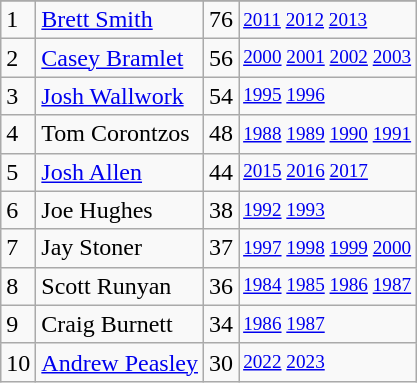<table class="wikitable">
<tr>
</tr>
<tr>
<td>1</td>
<td><a href='#'>Brett Smith</a></td>
<td>76</td>
<td style="font-size:80%;"><a href='#'>2011</a> <a href='#'>2012</a> <a href='#'>2013</a></td>
</tr>
<tr>
<td>2</td>
<td><a href='#'>Casey Bramlet</a></td>
<td>56</td>
<td style="font-size:80%;"><a href='#'>2000</a> <a href='#'>2001</a> <a href='#'>2002</a> <a href='#'>2003</a></td>
</tr>
<tr>
<td>3</td>
<td><a href='#'>Josh Wallwork</a></td>
<td>54</td>
<td style="font-size:80%;"><a href='#'>1995</a> <a href='#'>1996</a></td>
</tr>
<tr>
<td>4</td>
<td>Tom Corontzos</td>
<td>48</td>
<td style="font-size:80%;"><a href='#'>1988</a> <a href='#'>1989</a> <a href='#'>1990</a> <a href='#'>1991</a></td>
</tr>
<tr>
<td>5</td>
<td><a href='#'>Josh Allen</a></td>
<td>44</td>
<td style="font-size:80%;"><a href='#'>2015</a> <a href='#'>2016</a> <a href='#'>2017</a></td>
</tr>
<tr>
<td>6</td>
<td>Joe Hughes</td>
<td>38</td>
<td style="font-size:80%;"><a href='#'>1992</a> <a href='#'>1993</a></td>
</tr>
<tr>
<td>7</td>
<td>Jay Stoner</td>
<td>37</td>
<td style="font-size:80%;"><a href='#'>1997</a> <a href='#'>1998</a> <a href='#'>1999</a> <a href='#'>2000</a></td>
</tr>
<tr>
<td>8</td>
<td>Scott Runyan</td>
<td>36</td>
<td style="font-size:80%;"><a href='#'>1984</a> <a href='#'>1985</a> <a href='#'>1986</a> <a href='#'>1987</a></td>
</tr>
<tr>
<td>9</td>
<td>Craig Burnett</td>
<td>34</td>
<td style="font-size:80%;"><a href='#'>1986</a> <a href='#'>1987</a></td>
</tr>
<tr>
<td>10</td>
<td><a href='#'>Andrew Peasley</a></td>
<td>30</td>
<td style="font-size:80%;"><a href='#'>2022</a> <a href='#'>2023</a></td>
</tr>
</table>
